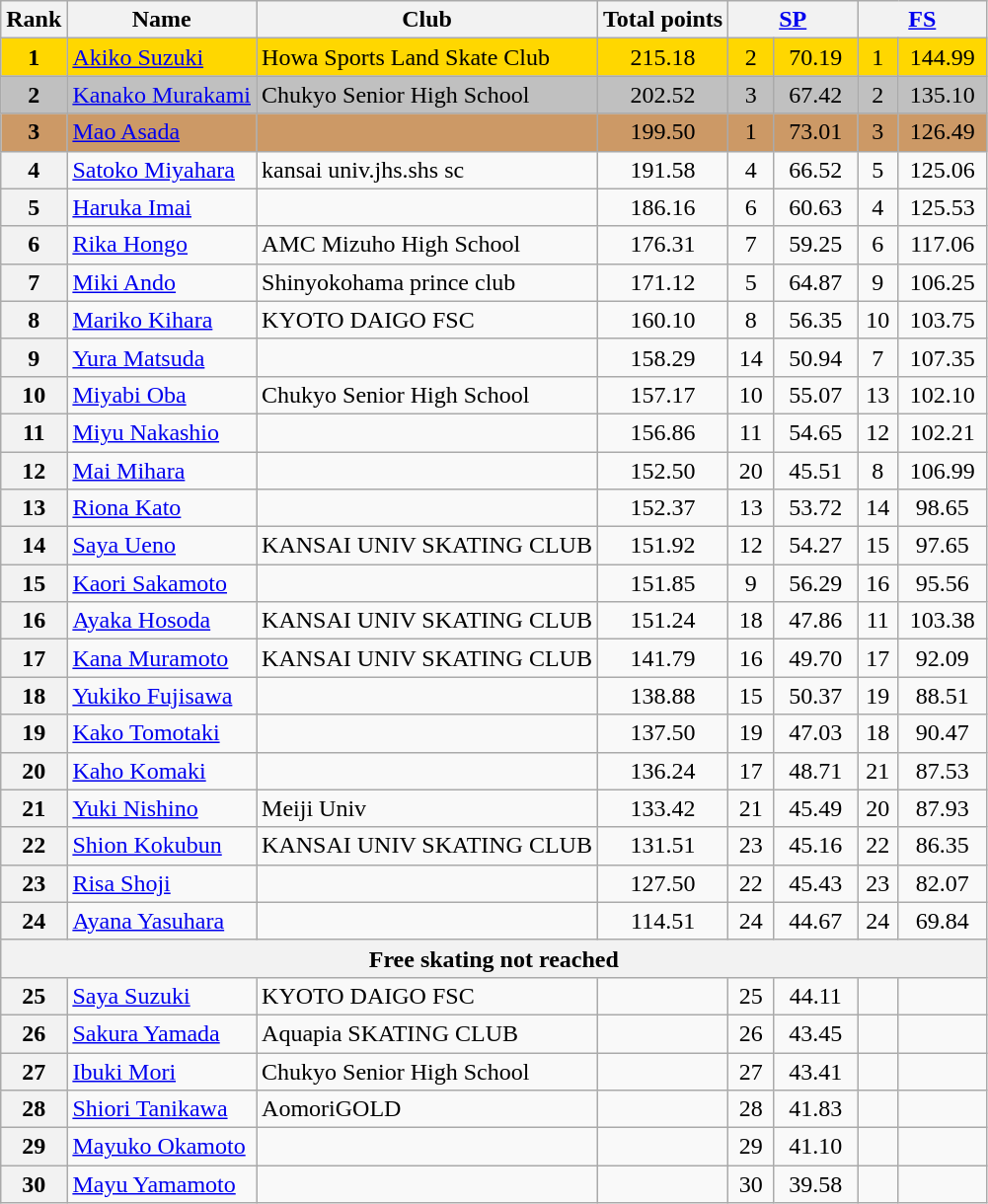<table class="wikitable sortable">
<tr>
<th>Rank</th>
<th>Name</th>
<th>Club</th>
<th>Total points</th>
<th colspan="2" width="80px"><a href='#'>SP</a></th>
<th colspan="2" width="80px"><a href='#'>FS</a></th>
</tr>
<tr bgcolor="gold">
<td align="center"><strong>1</strong></td>
<td><a href='#'>Akiko Suzuki</a></td>
<td>Howa Sports Land Skate Club</td>
<td align="center">215.18</td>
<td align="center">2</td>
<td align="center">70.19</td>
<td align="center">1</td>
<td align="center">144.99</td>
</tr>
<tr bgcolor="silver">
<td align="center"><strong>2</strong></td>
<td><a href='#'>Kanako Murakami</a></td>
<td>Chukyo Senior High School</td>
<td align="center">202.52</td>
<td align="center">3</td>
<td align="center">67.42</td>
<td align="center">2</td>
<td align="center">135.10</td>
</tr>
<tr bgcolor="cc9966">
<td align="center"><strong>3</strong></td>
<td><a href='#'>Mao Asada</a></td>
<td></td>
<td align="center">199.50</td>
<td align="center">1</td>
<td align="center">73.01</td>
<td align="center">3</td>
<td align="center">126.49</td>
</tr>
<tr>
<th>4</th>
<td><a href='#'>Satoko Miyahara</a></td>
<td>kansai univ.jhs.shs sc</td>
<td align="center">191.58</td>
<td align="center">4</td>
<td align="center">66.52</td>
<td align="center">5</td>
<td align="center">125.06</td>
</tr>
<tr>
<th>5</th>
<td><a href='#'>Haruka Imai</a></td>
<td></td>
<td align="center">186.16</td>
<td align="center">6</td>
<td align="center">60.63</td>
<td align="center">4</td>
<td align="center">125.53</td>
</tr>
<tr>
<th>6</th>
<td><a href='#'>Rika Hongo</a></td>
<td>AMC Mizuho High School</td>
<td align="center">176.31</td>
<td align="center">7</td>
<td align="center">59.25</td>
<td align="center">6</td>
<td align="center">117.06</td>
</tr>
<tr>
<th>7</th>
<td><a href='#'>Miki Ando</a></td>
<td>Shinyokohama prince club</td>
<td align="center">171.12</td>
<td align="center">5</td>
<td align="center">64.87</td>
<td align="center">9</td>
<td align="center">106.25</td>
</tr>
<tr>
<th>8</th>
<td><a href='#'>Mariko Kihara</a></td>
<td>KYOTO DAIGO FSC</td>
<td align="center">160.10</td>
<td align="center">8</td>
<td align="center">56.35</td>
<td align="center">10</td>
<td align="center">103.75</td>
</tr>
<tr>
<th>9</th>
<td><a href='#'>Yura Matsuda</a></td>
<td></td>
<td align="center">158.29</td>
<td align="center">14</td>
<td align="center">50.94</td>
<td align="center">7</td>
<td align="center">107.35</td>
</tr>
<tr>
<th>10</th>
<td><a href='#'>Miyabi Oba</a></td>
<td>Chukyo Senior High School</td>
<td align="center">157.17</td>
<td align="center">10</td>
<td align="center">55.07</td>
<td align="center">13</td>
<td align="center">102.10</td>
</tr>
<tr>
<th>11</th>
<td><a href='#'>Miyu Nakashio</a></td>
<td></td>
<td align="center">156.86</td>
<td align="center">11</td>
<td align="center">54.65</td>
<td align="center">12</td>
<td align="center">102.21</td>
</tr>
<tr>
<th>12</th>
<td><a href='#'>Mai Mihara</a></td>
<td></td>
<td align="center">152.50</td>
<td align="center">20</td>
<td align="center">45.51</td>
<td align="center">8</td>
<td align="center">106.99</td>
</tr>
<tr>
<th>13</th>
<td><a href='#'>Riona Kato</a></td>
<td></td>
<td align="center">152.37</td>
<td align="center">13</td>
<td align="center">53.72</td>
<td align="center">14</td>
<td align="center">98.65</td>
</tr>
<tr>
<th>14</th>
<td><a href='#'>Saya Ueno</a></td>
<td>KANSAI UNIV SKATING CLUB</td>
<td align="center">151.92</td>
<td align="center">12</td>
<td align="center">54.27</td>
<td align="center">15</td>
<td align="center">97.65</td>
</tr>
<tr>
<th>15</th>
<td><a href='#'>Kaori Sakamoto</a></td>
<td></td>
<td align="center">151.85</td>
<td align="center">9</td>
<td align="center">56.29</td>
<td align="center">16</td>
<td align="center">95.56</td>
</tr>
<tr>
<th>16</th>
<td><a href='#'>Ayaka Hosoda</a></td>
<td>KANSAI UNIV SKATING CLUB</td>
<td align="center">151.24</td>
<td align="center">18</td>
<td align="center">47.86</td>
<td align="center">11</td>
<td align="center">103.38</td>
</tr>
<tr>
<th>17</th>
<td><a href='#'>Kana Muramoto</a></td>
<td>KANSAI UNIV SKATING CLUB</td>
<td align="center">141.79</td>
<td align="center">16</td>
<td align="center">49.70</td>
<td align="center">17</td>
<td align="center">92.09</td>
</tr>
<tr>
<th>18</th>
<td><a href='#'>Yukiko Fujisawa</a></td>
<td></td>
<td align="center">138.88</td>
<td align="center">15</td>
<td align="center">50.37</td>
<td align="center">19</td>
<td align="center">88.51</td>
</tr>
<tr>
<th>19</th>
<td><a href='#'>Kako Tomotaki</a></td>
<td></td>
<td align="center">137.50</td>
<td align="center">19</td>
<td align="center">47.03</td>
<td align="center">18</td>
<td align="center">90.47</td>
</tr>
<tr>
<th>20</th>
<td><a href='#'>Kaho Komaki</a></td>
<td></td>
<td align="center">136.24</td>
<td align="center">17</td>
<td align="center">48.71</td>
<td align="center">21</td>
<td align="center">87.53</td>
</tr>
<tr>
<th>21</th>
<td><a href='#'>Yuki Nishino</a></td>
<td>Meiji Univ</td>
<td align="center">133.42</td>
<td align="center">21</td>
<td align="center">45.49</td>
<td align="center">20</td>
<td align="center">87.93</td>
</tr>
<tr>
<th>22</th>
<td><a href='#'>Shion Kokubun</a></td>
<td>KANSAI UNIV SKATING CLUB</td>
<td align="center">131.51</td>
<td align="center">23</td>
<td align="center">45.16</td>
<td align="center">22</td>
<td align="center">86.35</td>
</tr>
<tr>
<th>23</th>
<td><a href='#'>Risa Shoji</a></td>
<td></td>
<td align="center">127.50</td>
<td align="center">22</td>
<td align="center">45.43</td>
<td align="center">23</td>
<td align="center">82.07</td>
</tr>
<tr>
<th>24</th>
<td><a href='#'>Ayana Yasuhara</a></td>
<td></td>
<td align="center">114.51</td>
<td align="center">24</td>
<td align="center">44.67</td>
<td align="center">24</td>
<td align="center">69.84</td>
</tr>
<tr>
<th colspan=8>Free skating not reached</th>
</tr>
<tr>
<th>25</th>
<td><a href='#'>Saya Suzuki</a></td>
<td>KYOTO DAIGO FSC</td>
<td></td>
<td align="center">25</td>
<td align="center">44.11</td>
<td></td>
<td></td>
</tr>
<tr>
<th>26</th>
<td><a href='#'>Sakura Yamada</a></td>
<td>Aquapia SKATING CLUB</td>
<td></td>
<td align="center">26</td>
<td align="center">43.45</td>
<td></td>
<td></td>
</tr>
<tr>
<th>27</th>
<td><a href='#'>Ibuki Mori</a></td>
<td>Chukyo Senior High School</td>
<td></td>
<td align="center">27</td>
<td align="center">43.41</td>
<td></td>
<td></td>
</tr>
<tr>
<th>28</th>
<td><a href='#'>Shiori Tanikawa</a></td>
<td>AomoriGOLD</td>
<td></td>
<td align="center">28</td>
<td align="center">41.83</td>
<td></td>
<td></td>
</tr>
<tr>
<th>29</th>
<td><a href='#'>Mayuko Okamoto</a></td>
<td></td>
<td></td>
<td align="center">29</td>
<td align="center">41.10</td>
<td></td>
<td></td>
</tr>
<tr>
<th>30</th>
<td><a href='#'>Mayu Yamamoto</a></td>
<td></td>
<td></td>
<td align="center">30</td>
<td align="center">39.58</td>
<td></td>
<td></td>
</tr>
</table>
